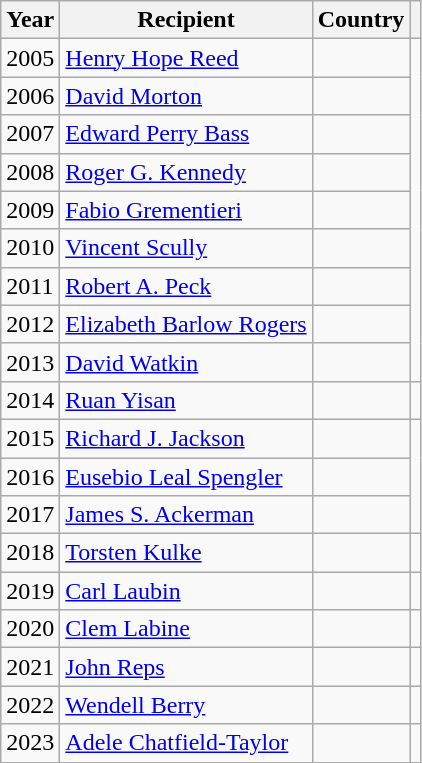<table align="center" class="wikitable sortable">
<tr>
<th>Year</th>
<th>Recipient</th>
<th>Country</th>
<th></th>
</tr>
<tr>
<td>2005</td>
<td><a href='#'>Henry Hope Reed</a></td>
<td></td>
</tr>
<tr>
<td>2006</td>
<td><a href='#'>David Morton</a></td>
<td></td>
</tr>
<tr>
<td>2007</td>
<td><a href='#'>Edward Perry Bass</a></td>
<td></td>
</tr>
<tr>
<td>2008</td>
<td><a href='#'>Roger G. Kennedy</a></td>
<td></td>
</tr>
<tr>
<td>2009</td>
<td><a href='#'>Fabio Grementieri</a></td>
<td></td>
</tr>
<tr>
<td>2010</td>
<td><a href='#'>Vincent Scully</a></td>
<td></td>
</tr>
<tr>
<td>2011</td>
<td><a href='#'>Robert A. Peck</a></td>
<td></td>
</tr>
<tr>
<td>2012</td>
<td><a href='#'>Elizabeth Barlow Rogers</a></td>
<td></td>
</tr>
<tr>
<td>2013</td>
<td><a href='#'>David Watkin</a></td>
<td></td>
</tr>
<tr>
<td>2014</td>
<td><a href='#'>Ruan Yisan</a></td>
<td></td>
<td></td>
</tr>
<tr>
<td>2015</td>
<td><a href='#'>Richard J. Jackson</a></td>
<td></td>
</tr>
<tr>
<td>2016</td>
<td><a href='#'>Eusebio Leal Spengler</a></td>
<td></td>
</tr>
<tr>
<td>2017</td>
<td><a href='#'>James S. Ackerman</a></td>
<td></td>
</tr>
<tr>
<td>2018</td>
<td><a href='#'>Torsten Kulke</a></td>
<td></td>
<td></td>
</tr>
<tr>
<td>2019</td>
<td><a href='#'>Carl Laubin</a></td>
<td></td>
<td></td>
</tr>
<tr>
<td>2020</td>
<td><a href='#'>Clem Labine</a></td>
<td></td>
<td></td>
</tr>
<tr>
<td>2021</td>
<td><a href='#'>John Reps</a></td>
<td></td>
<td></td>
</tr>
<tr>
<td>2022</td>
<td><a href='#'>Wendell Berry</a></td>
<td></td>
<td></td>
</tr>
<tr>
<td>2023</td>
<td><a href='#'>Adele Chatfield-Taylor</a></td>
<td></td>
<td></td>
</tr>
</table>
